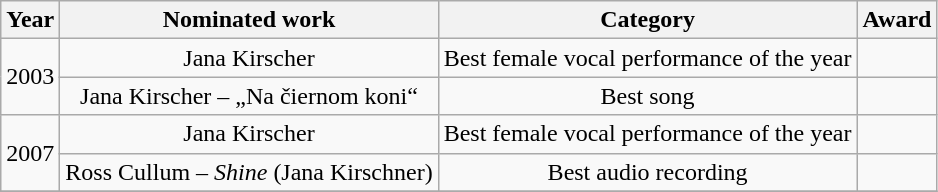<table class="wikitable" style="text-align:center;">
<tr>
<th>Year</th>
<th>Nominated work</th>
<th>Category</th>
<th>Award</th>
</tr>
<tr>
<td rowspan="2">2003</td>
<td>Jana Kirscher</td>
<td>Best female vocal performance of the year</td>
<td></td>
</tr>
<tr>
<td>Jana Kirscher – „Na čiernom koni“</td>
<td>Best song</td>
<td></td>
</tr>
<tr>
<td rowspan="2">2007</td>
<td>Jana Kirscher</td>
<td>Best female vocal performance of the year</td>
<td></td>
</tr>
<tr>
<td>Ross Cullum – <em>Shine</em> (Jana Kirschner)</td>
<td>Best audio recording</td>
<td></td>
</tr>
<tr>
</tr>
</table>
